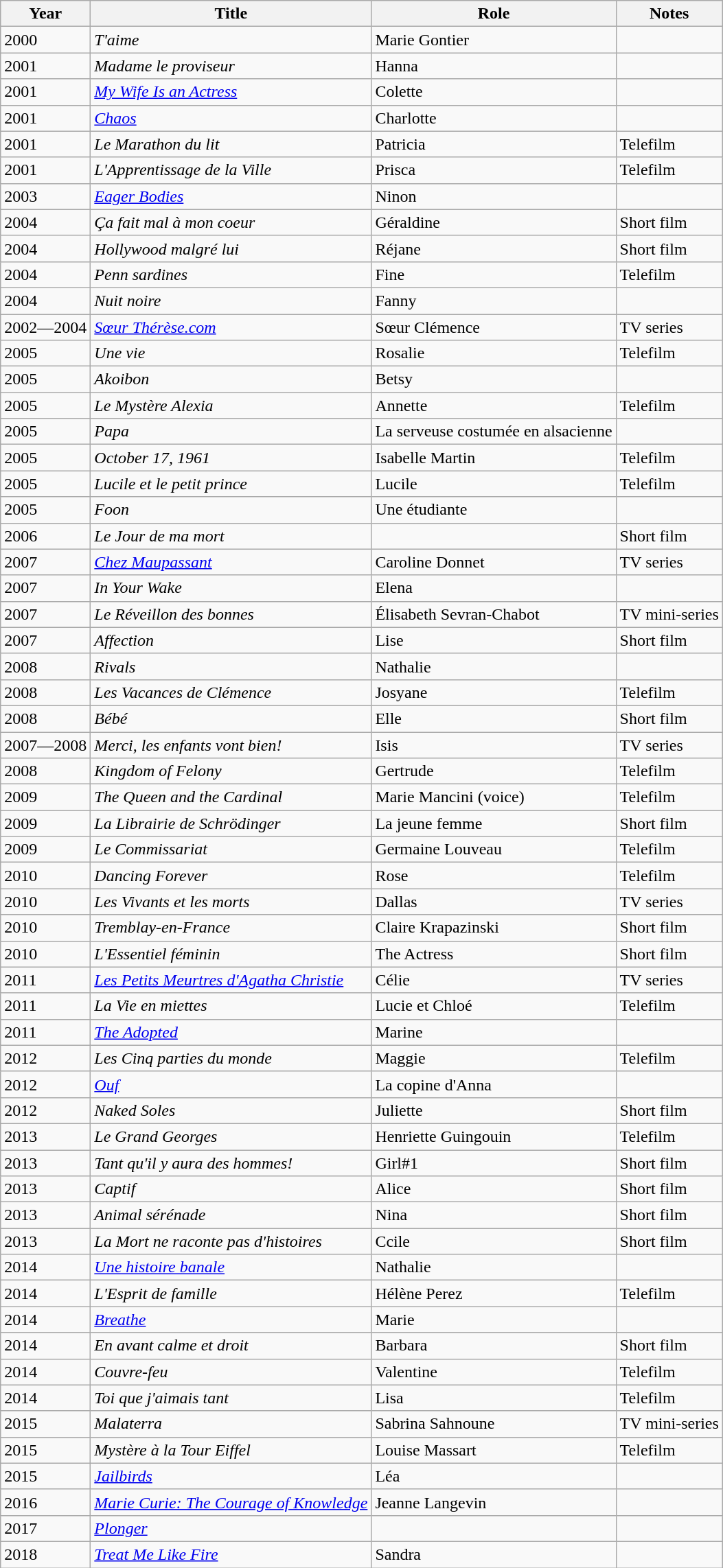<table class="wikitable sortable">
<tr>
<th>Year</th>
<th>Title</th>
<th>Role</th>
<th class="unsortable">Notes</th>
</tr>
<tr>
<td>2000</td>
<td><em>T'aime</em></td>
<td>Marie Gontier</td>
<td></td>
</tr>
<tr>
<td>2001</td>
<td><em>Madame le proviseur</em></td>
<td>Hanna</td>
<td></td>
</tr>
<tr>
<td>2001</td>
<td><em><a href='#'>My Wife Is an Actress</a></em></td>
<td>Colette</td>
<td></td>
</tr>
<tr>
<td>2001</td>
<td><em><a href='#'>Chaos</a></em></td>
<td>Charlotte</td>
<td></td>
</tr>
<tr>
<td>2001</td>
<td><em>Le Marathon du lit</em></td>
<td>Patricia</td>
<td>Telefilm</td>
</tr>
<tr>
<td>2001</td>
<td><em>L'Apprentissage de la Ville</em></td>
<td>Prisca</td>
<td>Telefilm</td>
</tr>
<tr>
<td>2003</td>
<td><em><a href='#'>Eager Bodies</a></em></td>
<td>Ninon</td>
<td></td>
</tr>
<tr>
<td>2004</td>
<td><em>Ça fait mal à mon coeur</em></td>
<td>Géraldine</td>
<td>Short film</td>
</tr>
<tr>
<td>2004</td>
<td><em>Hollywood malgré lui</em></td>
<td>Réjane</td>
<td>Short film</td>
</tr>
<tr>
<td>2004</td>
<td><em>Penn sardines</em></td>
<td>Fine</td>
<td>Telefilm</td>
</tr>
<tr>
<td>2004</td>
<td><em>Nuit noire</em></td>
<td>Fanny</td>
<td></td>
</tr>
<tr>
<td>2002—2004</td>
<td><em><a href='#'>Sœur Thérèse.com</a></em></td>
<td>Sœur Clémence</td>
<td>TV series</td>
</tr>
<tr>
<td>2005</td>
<td><em>Une vie</em></td>
<td>Rosalie</td>
<td>Telefilm</td>
</tr>
<tr>
<td>2005</td>
<td><em>Akoibon</em></td>
<td>Betsy</td>
<td></td>
</tr>
<tr>
<td>2005</td>
<td><em>Le Mystère Alexia</em></td>
<td>Annette</td>
<td>Telefilm</td>
</tr>
<tr>
<td>2005</td>
<td><em>Papa</em></td>
<td>La serveuse costumée en alsacienne</td>
<td></td>
</tr>
<tr>
<td>2005</td>
<td><em>October 17, 1961</em></td>
<td>Isabelle Martin</td>
<td>Telefilm</td>
</tr>
<tr>
<td>2005</td>
<td><em>Lucile et le petit prince</em></td>
<td>Lucile</td>
<td>Telefilm</td>
</tr>
<tr>
<td>2005</td>
<td><em>Foon</em></td>
<td>Une étudiante</td>
<td></td>
</tr>
<tr>
<td>2006</td>
<td><em>Le Jour de ma mort</em></td>
<td></td>
<td>Short film</td>
</tr>
<tr>
<td>2007</td>
<td><em><a href='#'>Chez Maupassant</a></em></td>
<td>Caroline Donnet</td>
<td>TV series</td>
</tr>
<tr>
<td>2007</td>
<td><em>In Your Wake</em></td>
<td>Elena</td>
<td></td>
</tr>
<tr>
<td>2007</td>
<td><em>Le Réveillon des bonnes</em></td>
<td>Élisabeth Sevran-Chabot</td>
<td>TV mini-series</td>
</tr>
<tr>
<td>2007</td>
<td><em>Affection</em></td>
<td>Lise</td>
<td>Short film</td>
</tr>
<tr>
<td>2008</td>
<td><em>Rivals</em></td>
<td>Nathalie</td>
<td></td>
</tr>
<tr>
<td>2008</td>
<td><em>Les Vacances de Clémence</em></td>
<td>Josyane</td>
<td>Telefilm</td>
</tr>
<tr>
<td>2008</td>
<td><em>Bébé</em></td>
<td>Elle</td>
<td>Short film</td>
</tr>
<tr>
<td>2007—2008</td>
<td><em>Merci, les enfants vont bien!</em></td>
<td>Isis</td>
<td>TV series</td>
</tr>
<tr>
<td>2008</td>
<td><em>Kingdom of Felony</em></td>
<td>Gertrude</td>
<td>Telefilm</td>
</tr>
<tr>
<td>2009</td>
<td><em>The Queen and the Cardinal</em></td>
<td>Marie Mancini (voice)</td>
<td>Telefilm</td>
</tr>
<tr>
<td>2009</td>
<td><em>La Librairie de Schrödinger</em></td>
<td>La jeune femme</td>
<td>Short film</td>
</tr>
<tr>
<td>2009</td>
<td><em>Le Commissariat</em></td>
<td>Germaine Louveau</td>
<td>Telefilm</td>
</tr>
<tr>
<td>2010</td>
<td><em>Dancing Forever</em></td>
<td>Rose</td>
<td>Telefilm</td>
</tr>
<tr>
<td>2010</td>
<td><em>Les Vivants et les morts</em></td>
<td>Dallas</td>
<td>TV series</td>
</tr>
<tr>
<td>2010</td>
<td><em>Tremblay-en-France</em></td>
<td>Claire Krapazinski</td>
<td>Short film</td>
</tr>
<tr>
<td>2010</td>
<td><em>L'Essentiel féminin</em></td>
<td>The Actress</td>
<td>Short film</td>
</tr>
<tr>
<td>2011</td>
<td><em><a href='#'>Les Petits Meurtres d'Agatha Christie</a></em></td>
<td>Célie</td>
<td>TV series</td>
</tr>
<tr>
<td>2011</td>
<td><em>La Vie en miettes</em></td>
<td>Lucie et Chloé</td>
<td>Telefilm</td>
</tr>
<tr>
<td>2011</td>
<td><em><a href='#'>The Adopted</a></em></td>
<td>Marine</td>
<td></td>
</tr>
<tr>
<td>2012</td>
<td><em>Les Cinq parties du monde</em></td>
<td>Maggie</td>
<td>Telefilm</td>
</tr>
<tr>
<td>2012</td>
<td><em><a href='#'>Ouf</a></em></td>
<td>La copine d'Anna</td>
<td></td>
</tr>
<tr>
<td>2012</td>
<td><em>Naked Soles</em></td>
<td>Juliette</td>
<td>Short film</td>
</tr>
<tr>
<td>2013</td>
<td><em>Le Grand Georges</em></td>
<td>Henriette Guingouin</td>
<td>Telefilm</td>
</tr>
<tr>
<td>2013</td>
<td><em>Tant qu'il y aura des hommes!</em></td>
<td>Girl#1</td>
<td>Short film</td>
</tr>
<tr>
<td>2013</td>
<td><em>Captif</em></td>
<td>Alice</td>
<td>Short film</td>
</tr>
<tr>
<td>2013</td>
<td><em>Animal sérénade</em></td>
<td>Nina</td>
<td>Short film</td>
</tr>
<tr>
<td>2013</td>
<td><em>La Mort ne raconte pas d'histoires</em></td>
<td>Ccile</td>
<td>Short film</td>
</tr>
<tr>
<td>2014</td>
<td><em><a href='#'>Une histoire banale</a></em></td>
<td>Nathalie</td>
<td></td>
</tr>
<tr>
<td>2014</td>
<td><em>L'Esprit de famille</em></td>
<td>Hélène Perez</td>
<td>Telefilm</td>
</tr>
<tr>
<td>2014</td>
<td><em><a href='#'>Breathe</a></em></td>
<td>Marie</td>
<td></td>
</tr>
<tr>
<td>2014</td>
<td><em>En avant calme et droit</em></td>
<td>Barbara</td>
<td>Short film</td>
</tr>
<tr>
<td>2014</td>
<td><em>Couvre-feu</em></td>
<td>Valentine</td>
<td>Telefilm</td>
</tr>
<tr>
<td>2014</td>
<td><em>Toi que j'aimais tant</em></td>
<td>Lisa</td>
<td>Telefilm</td>
</tr>
<tr>
<td>2015</td>
<td><em>Malaterra</em></td>
<td>Sabrina Sahnoune</td>
<td>TV mini-series</td>
</tr>
<tr>
<td>2015</td>
<td><em>Mystère à la Tour Eiffel</em></td>
<td>Louise Massart</td>
<td>Telefilm</td>
</tr>
<tr>
<td>2015</td>
<td><em><a href='#'>Jailbirds</a></em></td>
<td>Léa</td>
<td></td>
</tr>
<tr>
<td>2016</td>
<td><em><a href='#'>Marie Curie: The Courage of Knowledge</a></em></td>
<td>Jeanne Langevin</td>
<td></td>
</tr>
<tr>
<td>2017</td>
<td><em><a href='#'>Plonger</a></em></td>
<td></td>
<td></td>
</tr>
<tr>
<td>2018</td>
<td><em><a href='#'>Treat Me Like Fire</a></em></td>
<td>Sandra</td>
<td></td>
</tr>
</table>
